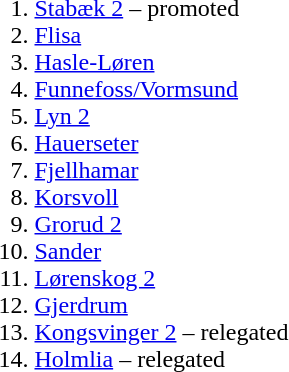<table class="nowrap">
<tr>
<td><br><ol><li><a href='#'>Stabæk 2</a> – promoted</li><li><a href='#'>Flisa</a></li><li><a href='#'>Hasle-Løren</a></li><li><a href='#'>Funnefoss/Vormsund</a></li><li><a href='#'>Lyn 2</a></li><li><a href='#'>Hauerseter</a></li><li><a href='#'>Fjellhamar</a></li><li><a href='#'>Korsvoll</a></li><li><a href='#'>Grorud 2</a></li><li><a href='#'>Sander</a></li><li><a href='#'>Lørenskog 2</a></li><li><a href='#'>Gjerdrum</a></li><li><a href='#'>Kongsvinger 2</a> – relegated</li><li><a href='#'>Holmlia</a> – relegated</li></ol></td>
</tr>
</table>
